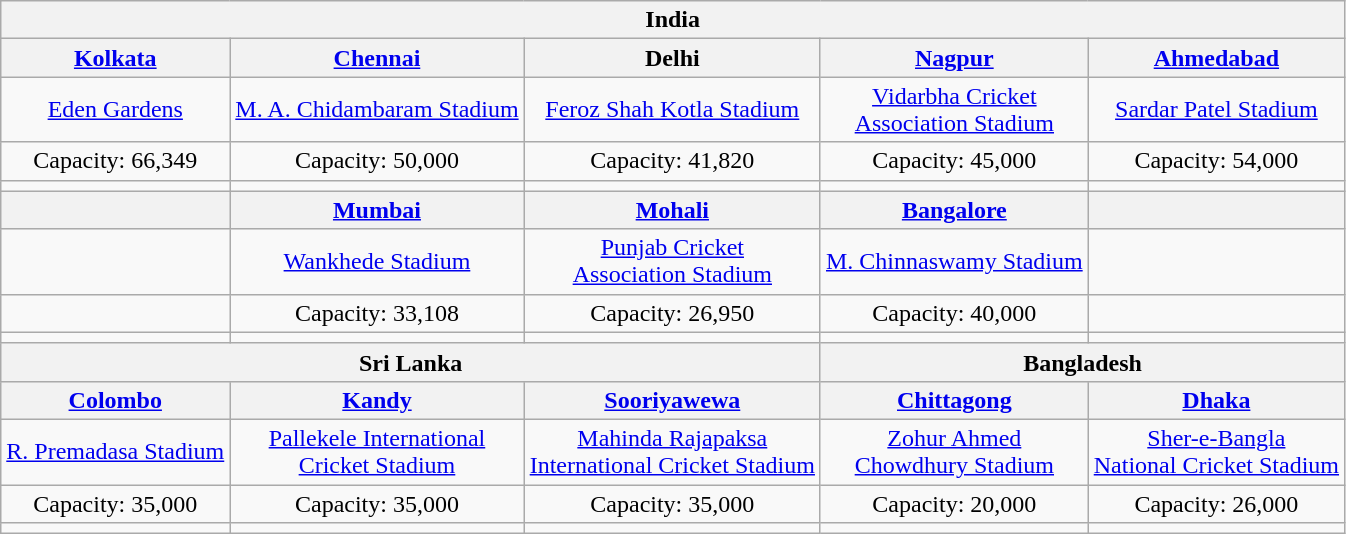<table class="wikitable" style="text-align:center">
<tr>
<th colspan=5>India</th>
</tr>
<tr>
<th><a href='#'>Kolkata</a></th>
<th><a href='#'>Chennai</a></th>
<th>Delhi</th>
<th><a href='#'>Nagpur</a></th>
<th><a href='#'>Ahmedabad</a></th>
</tr>
<tr>
<td><a href='#'>Eden Gardens</a></td>
<td><a href='#'>M. A. Chidambaram Stadium</a></td>
<td><a href='#'>Feroz Shah Kotla Stadium</a></td>
<td><a href='#'>Vidarbha Cricket<br>Association Stadium</a></td>
<td><a href='#'>Sardar Patel Stadium</a></td>
</tr>
<tr>
<td>Capacity: 66,349</td>
<td>Capacity: 50,000</td>
<td>Capacity: 41,820</td>
<td>Capacity: 45,000</td>
<td>Capacity: 54,000</td>
</tr>
<tr>
<td></td>
<td></td>
<td></td>
<td></td>
<td></td>
</tr>
<tr>
<th></th>
<th><a href='#'>Mumbai</a></th>
<th><a href='#'>Mohali</a></th>
<th><a href='#'>Bangalore</a></th>
<th></th>
</tr>
<tr>
<td></td>
<td><a href='#'>Wankhede Stadium</a></td>
<td><a href='#'>Punjab Cricket<br>Association Stadium</a></td>
<td><a href='#'>M. Chinnaswamy Stadium</a></td>
<td></td>
</tr>
<tr>
<td></td>
<td>Capacity: 33,108</td>
<td>Capacity: 26,950</td>
<td>Capacity: 40,000</td>
<td></td>
</tr>
<tr>
<td></td>
<td></td>
<td></td>
<td></td>
<td></td>
</tr>
<tr>
<th colspan=3>Sri Lanka</th>
<th colspan=2>Bangladesh</th>
</tr>
<tr>
<th><a href='#'>Colombo</a></th>
<th><a href='#'>Kandy</a></th>
<th><a href='#'>Sooriyawewa</a></th>
<th><a href='#'>Chittagong</a></th>
<th><a href='#'>Dhaka</a></th>
</tr>
<tr>
<td><a href='#'>R. Premadasa Stadium</a></td>
<td><a href='#'>Pallekele International<br>Cricket Stadium</a></td>
<td><a href='#'>Mahinda Rajapaksa<br>International Cricket Stadium</a></td>
<td><a href='#'>Zohur Ahmed<br>Chowdhury Stadium</a></td>
<td><a href='#'>Sher-e-Bangla<br>National Cricket Stadium</a></td>
</tr>
<tr>
<td>Capacity: 35,000</td>
<td>Capacity: 35,000</td>
<td>Capacity: 35,000</td>
<td>Capacity: 20,000</td>
<td>Capacity: 26,000</td>
</tr>
<tr>
<td></td>
<td></td>
<td></td>
<td></td>
<td></td>
</tr>
</table>
